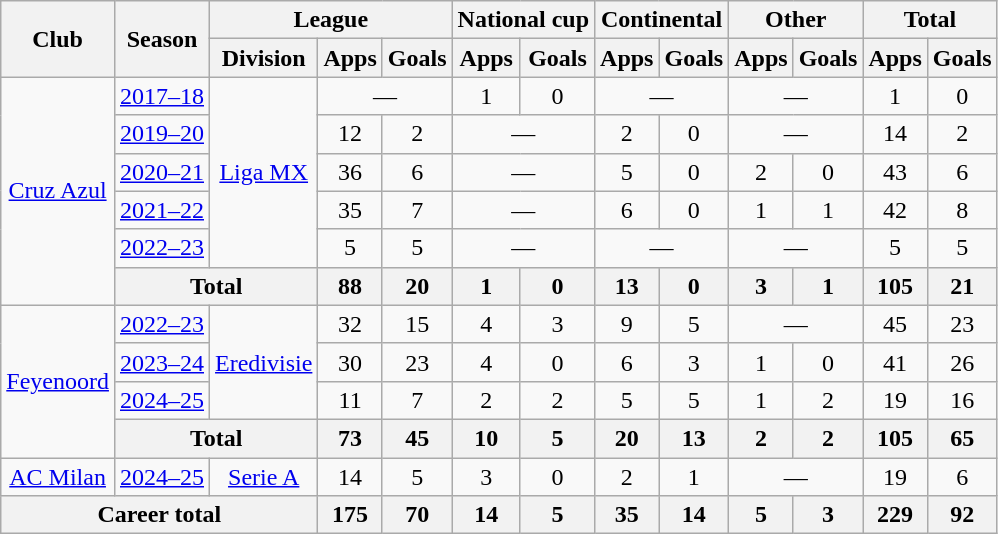<table class="wikitable" style="text-align: center">
<tr>
<th rowspan="2">Club</th>
<th rowspan="2">Season</th>
<th colspan="3">League</th>
<th colspan="2">National cup</th>
<th colspan="2">Continental</th>
<th colspan="2">Other</th>
<th colspan="2">Total</th>
</tr>
<tr>
<th>Division</th>
<th>Apps</th>
<th>Goals</th>
<th>Apps</th>
<th>Goals</th>
<th>Apps</th>
<th>Goals</th>
<th>Apps</th>
<th>Goals</th>
<th>Apps</th>
<th>Goals</th>
</tr>
<tr>
<td rowspan="6"><a href='#'>Cruz Azul</a></td>
<td><a href='#'>2017–18</a></td>
<td rowspan="5"><a href='#'>Liga MX</a></td>
<td colspan="2">—</td>
<td>1</td>
<td>0</td>
<td colspan="2">—</td>
<td colspan="2">—</td>
<td>1</td>
<td>0</td>
</tr>
<tr>
<td><a href='#'>2019–20</a></td>
<td>12</td>
<td>2</td>
<td colspan="2">—</td>
<td>2</td>
<td>0</td>
<td colspan="2">—</td>
<td>14</td>
<td>2</td>
</tr>
<tr>
<td><a href='#'>2020–21</a></td>
<td>36</td>
<td>6</td>
<td colspan="2">—</td>
<td>5</td>
<td>0</td>
<td>2</td>
<td>0</td>
<td>43</td>
<td>6</td>
</tr>
<tr>
<td><a href='#'>2021–22</a></td>
<td>35</td>
<td>7</td>
<td colspan=2>—</td>
<td>6</td>
<td>0</td>
<td>1</td>
<td>1</td>
<td>42</td>
<td>8</td>
</tr>
<tr>
<td><a href='#'>2022–23</a></td>
<td>5</td>
<td>5</td>
<td colspan=2>—</td>
<td colspan="2">—</td>
<td colspan="2">—</td>
<td>5</td>
<td>5</td>
</tr>
<tr>
<th colspan="2">Total</th>
<th>88</th>
<th>20</th>
<th>1</th>
<th>0</th>
<th>13</th>
<th>0</th>
<th>3</th>
<th>1</th>
<th>105</th>
<th>21</th>
</tr>
<tr>
<td rowspan="4"><a href='#'>Feyenoord</a></td>
<td><a href='#'>2022–23</a></td>
<td rowspan="3"><a href='#'>Eredivisie</a></td>
<td>32</td>
<td>15</td>
<td>4</td>
<td>3</td>
<td>9</td>
<td>5</td>
<td colspan=2>—</td>
<td>45</td>
<td>23</td>
</tr>
<tr>
<td><a href='#'>2023–24</a></td>
<td>30</td>
<td>23</td>
<td>4</td>
<td>0</td>
<td>6</td>
<td>3</td>
<td>1</td>
<td>0</td>
<td>41</td>
<td>26</td>
</tr>
<tr>
<td><a href='#'>2024–25</a></td>
<td>11</td>
<td>7</td>
<td>2</td>
<td>2</td>
<td>5</td>
<td>5</td>
<td>1</td>
<td>2</td>
<td>19</td>
<td>16</td>
</tr>
<tr>
<th colspan="2">Total</th>
<th>73</th>
<th>45</th>
<th>10</th>
<th>5</th>
<th>20</th>
<th>13</th>
<th>2</th>
<th>2</th>
<th>105</th>
<th>65</th>
</tr>
<tr>
<td><a href='#'>AC Milan</a></td>
<td><a href='#'>2024–25</a></td>
<td><a href='#'>Serie A</a></td>
<td>14</td>
<td>5</td>
<td>3</td>
<td>0</td>
<td>2</td>
<td>1</td>
<td colspan=2>—</td>
<td>19</td>
<td>6</td>
</tr>
<tr>
<th colspan="3">Career total</th>
<th>175</th>
<th>70</th>
<th>14</th>
<th>5</th>
<th>35</th>
<th>14</th>
<th>5</th>
<th>3</th>
<th>229</th>
<th>92</th>
</tr>
</table>
